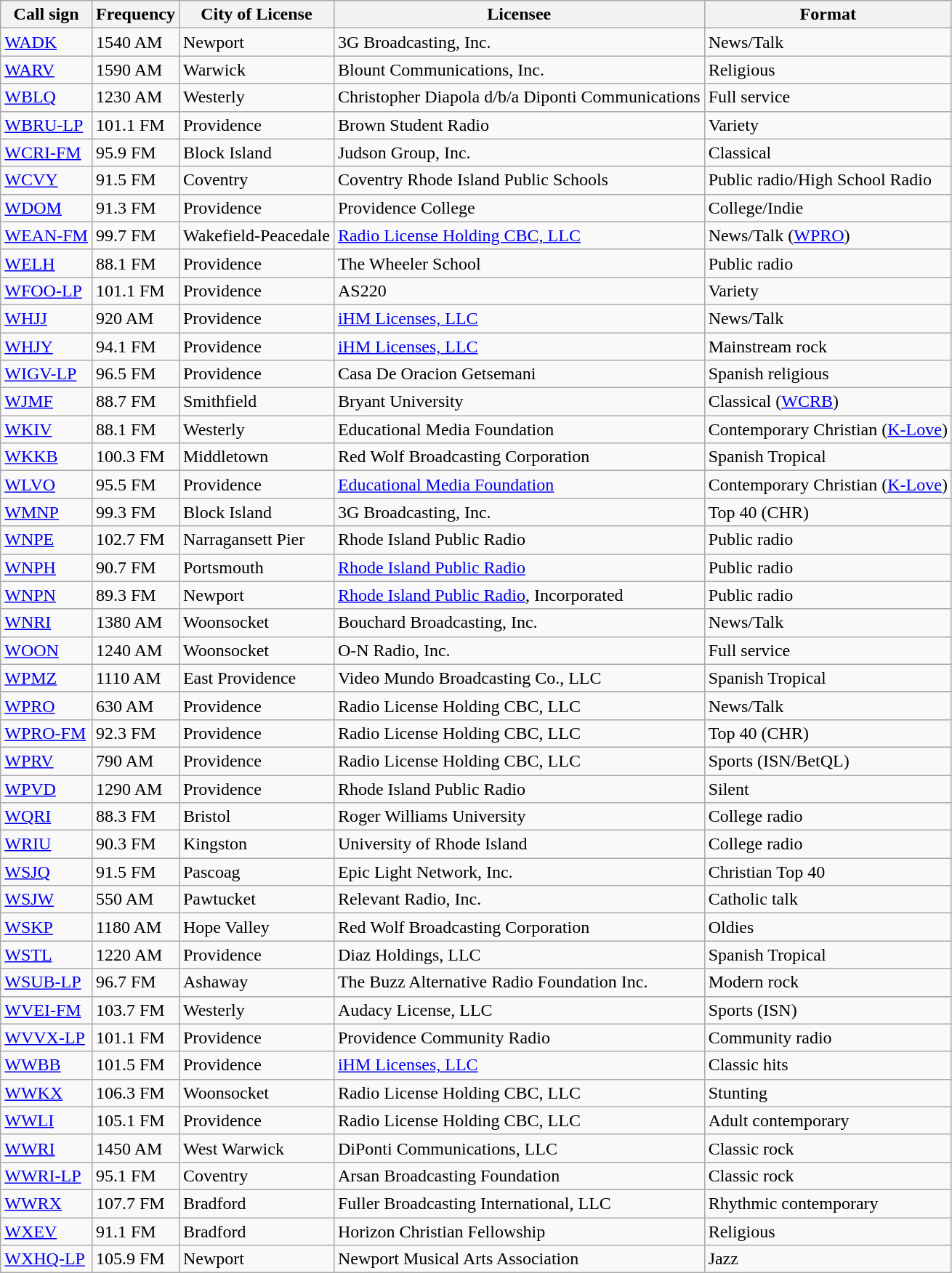<table class="wikitable sortable">
<tr>
<th>Call sign</th>
<th data-sort-type="number">Frequency</th>
<th>City of License </th>
<th>Licensee </th>
<th>Format </th>
</tr>
<tr>
<td><a href='#'>WADK</a></td>
<td data-sort-value=001540>1540 AM</td>
<td>Newport</td>
<td>3G Broadcasting, Inc.</td>
<td>News/Talk</td>
</tr>
<tr>
<td><a href='#'>WARV</a></td>
<td data-sort-value=001590>1590 AM</td>
<td>Warwick</td>
<td>Blount Communications, Inc.</td>
<td>Religious</td>
</tr>
<tr>
<td><a href='#'>WBLQ</a></td>
<td data-sort-value=001230>1230 AM</td>
<td>Westerly</td>
<td>Christopher Diapola d/b/a Diponti Communications</td>
<td>Full service</td>
</tr>
<tr>
<td><a href='#'>WBRU-LP</a></td>
<td data-sort-value=101100>101.1 FM</td>
<td>Providence</td>
<td>Brown Student Radio</td>
<td>Variety</td>
</tr>
<tr>
<td><a href='#'>WCRI-FM</a></td>
<td data-sort-value=095900>95.9 FM</td>
<td>Block Island</td>
<td>Judson Group, Inc.</td>
<td>Classical</td>
</tr>
<tr>
<td><a href='#'>WCVY</a></td>
<td data-sort-value=091500>91.5 FM</td>
<td>Coventry</td>
<td>Coventry Rhode Island Public Schools</td>
<td>Public radio/High School Radio</td>
</tr>
<tr>
<td><a href='#'>WDOM</a></td>
<td data-sort-value=091300>91.3 FM</td>
<td>Providence</td>
<td>Providence College</td>
<td>College/Indie</td>
</tr>
<tr>
<td><a href='#'>WEAN-FM</a></td>
<td data-sort-value=099700>99.7 FM</td>
<td>Wakefield-Peacedale</td>
<td><a href='#'>Radio License Holding CBC, LLC</a></td>
<td>News/Talk (<a href='#'>WPRO</a>)</td>
</tr>
<tr>
<td><a href='#'>WELH</a></td>
<td data-sort-value=088100>88.1 FM</td>
<td>Providence</td>
<td>The Wheeler School</td>
<td>Public radio</td>
</tr>
<tr>
<td><a href='#'>WFOO-LP</a></td>
<td data-sort-value=101101>101.1 FM</td>
<td>Providence</td>
<td>AS220</td>
<td>Variety</td>
</tr>
<tr>
<td><a href='#'>WHJJ</a></td>
<td data-sort-value=000920>920 AM</td>
<td>Providence</td>
<td><a href='#'>iHM Licenses, LLC</a></td>
<td>News/Talk</td>
</tr>
<tr>
<td><a href='#'>WHJY</a></td>
<td data-sort-value=094100>94.1 FM</td>
<td>Providence</td>
<td><a href='#'>iHM Licenses, LLC</a></td>
<td>Mainstream rock</td>
</tr>
<tr>
<td><a href='#'>WIGV-LP</a></td>
<td data-sort-value=096500>96.5 FM</td>
<td>Providence</td>
<td>Casa De Oracion Getsemani</td>
<td>Spanish religious</td>
</tr>
<tr>
<td><a href='#'>WJMF</a></td>
<td data-sort-value=088700>88.7 FM</td>
<td>Smithfield</td>
<td>Bryant University</td>
<td>Classical (<a href='#'>WCRB</a>)</td>
</tr>
<tr>
<td><a href='#'>WKIV</a></td>
<td data-sort-value=088101>88.1 FM</td>
<td>Westerly</td>
<td>Educational Media Foundation</td>
<td>Contemporary Christian (<a href='#'>K-Love</a>)</td>
</tr>
<tr>
<td><a href='#'>WKKB</a></td>
<td data-sort-value=100300>100.3 FM</td>
<td>Middletown</td>
<td>Red Wolf Broadcasting Corporation</td>
<td>Spanish Tropical</td>
</tr>
<tr>
<td><a href='#'>WLVO</a></td>
<td data-sort-value=095500>95.5 FM</td>
<td>Providence</td>
<td><a href='#'>Educational Media Foundation</a></td>
<td>Contemporary Christian (<a href='#'>K-Love</a>)</td>
</tr>
<tr>
<td><a href='#'>WMNP</a></td>
<td data-sort-value=099300>99.3 FM</td>
<td>Block Island</td>
<td>3G Broadcasting, Inc.</td>
<td>Top 40 (CHR)</td>
</tr>
<tr>
<td><a href='#'>WNPE</a></td>
<td data-sort-value=102700>102.7 FM</td>
<td>Narragansett Pier</td>
<td>Rhode Island Public Radio</td>
<td>Public radio</td>
</tr>
<tr>
<td><a href='#'>WNPH</a></td>
<td data-sort-value=090700>90.7 FM</td>
<td>Portsmouth</td>
<td><a href='#'>Rhode Island Public Radio</a></td>
<td>Public radio</td>
</tr>
<tr>
<td><a href='#'>WNPN</a></td>
<td data-sort-value=089300>89.3 FM</td>
<td>Newport</td>
<td><a href='#'>Rhode Island Public Radio</a>, Incorporated</td>
<td>Public radio</td>
</tr>
<tr>
<td><a href='#'>WNRI</a></td>
<td data-sort-value=001380>1380 AM</td>
<td>Woonsocket</td>
<td>Bouchard Broadcasting, Inc.</td>
<td>News/Talk</td>
</tr>
<tr>
<td><a href='#'>WOON</a></td>
<td data-sort-value=001240>1240 AM</td>
<td>Woonsocket</td>
<td>O-N Radio, Inc.</td>
<td>Full service</td>
</tr>
<tr>
<td><a href='#'>WPMZ</a></td>
<td data-sort-value=001110>1110 AM</td>
<td>East Providence</td>
<td>Video Mundo Broadcasting Co., LLC</td>
<td>Spanish Tropical</td>
</tr>
<tr>
<td><a href='#'>WPRO</a></td>
<td data-sort-value=000630>630 AM</td>
<td>Providence</td>
<td>Radio License Holding CBC, LLC</td>
<td>News/Talk</td>
</tr>
<tr>
<td><a href='#'>WPRO-FM</a></td>
<td data-sort-value=092300>92.3 FM</td>
<td>Providence</td>
<td>Radio License Holding CBC, LLC</td>
<td>Top 40 (CHR)</td>
</tr>
<tr>
<td><a href='#'>WPRV</a></td>
<td data-sort-value=000790>790 AM</td>
<td>Providence</td>
<td>Radio License Holding CBC, LLC</td>
<td>Sports (ISN/BetQL)</td>
</tr>
<tr>
<td><a href='#'>WPVD</a></td>
<td data-sort-value=001290>1290 AM</td>
<td>Providence</td>
<td>Rhode Island Public Radio</td>
<td>Silent</td>
</tr>
<tr>
<td><a href='#'>WQRI</a></td>
<td data-sort-value=088300>88.3 FM</td>
<td>Bristol</td>
<td>Roger Williams University</td>
<td>College radio</td>
</tr>
<tr>
<td><a href='#'>WRIU</a></td>
<td data-sort-value=090300>90.3 FM</td>
<td>Kingston</td>
<td>University of Rhode Island</td>
<td>College radio</td>
</tr>
<tr>
<td><a href='#'>WSJQ</a></td>
<td data-sort-value=091501>91.5 FM</td>
<td>Pascoag</td>
<td>Epic Light Network, Inc.</td>
<td>Christian Top 40</td>
</tr>
<tr>
<td><a href='#'>WSJW</a></td>
<td data-sort-value=000550>550 AM</td>
<td>Pawtucket</td>
<td>Relevant Radio, Inc.</td>
<td>Catholic talk</td>
</tr>
<tr>
<td><a href='#'>WSKP</a></td>
<td data-sort-value=001180>1180 AM</td>
<td>Hope Valley</td>
<td>Red Wolf Broadcasting Corporation</td>
<td>Oldies</td>
</tr>
<tr>
<td><a href='#'>WSTL</a></td>
<td data-sort-value=001220>1220 AM</td>
<td>Providence</td>
<td>Diaz Holdings, LLC</td>
<td>Spanish Tropical</td>
</tr>
<tr>
<td><a href='#'>WSUB-LP</a></td>
<td data-sort-value=096700>96.7 FM</td>
<td>Ashaway</td>
<td>The Buzz Alternative Radio Foundation Inc.</td>
<td>Modern rock</td>
</tr>
<tr>
<td><a href='#'>WVEI-FM</a></td>
<td data-sort-value=103700>103.7 FM</td>
<td>Westerly</td>
<td>Audacy License, LLC</td>
<td>Sports (ISN)</td>
</tr>
<tr>
<td><a href='#'>WVVX-LP</a></td>
<td data-sort-value=101102>101.1 FM</td>
<td>Providence</td>
<td>Providence Community Radio</td>
<td>Community radio</td>
</tr>
<tr>
<td><a href='#'>WWBB</a></td>
<td data-sort-value=101500>101.5 FM</td>
<td>Providence</td>
<td><a href='#'>iHM Licenses, LLC</a></td>
<td>Classic hits</td>
</tr>
<tr>
<td><a href='#'>WWKX</a></td>
<td data-sort-value=106300>106.3 FM</td>
<td>Woonsocket</td>
<td>Radio License Holding CBC, LLC</td>
<td>Stunting</td>
</tr>
<tr>
<td><a href='#'>WWLI</a></td>
<td data-sort-value=105100>105.1 FM</td>
<td>Providence</td>
<td>Radio License Holding CBC, LLC</td>
<td>Adult contemporary</td>
</tr>
<tr>
<td><a href='#'>WWRI</a></td>
<td data-sort-value=001450>1450 AM</td>
<td>West Warwick</td>
<td>DiPonti Communications, LLC</td>
<td>Classic rock</td>
</tr>
<tr>
<td><a href='#'>WWRI-LP</a></td>
<td data-sort-value=095100>95.1 FM</td>
<td>Coventry</td>
<td>Arsan Broadcasting Foundation</td>
<td>Classic rock</td>
</tr>
<tr>
<td><a href='#'>WWRX</a></td>
<td data-sort-value=107700>107.7 FM</td>
<td>Bradford</td>
<td>Fuller Broadcasting International, LLC</td>
<td>Rhythmic contemporary</td>
</tr>
<tr>
<td><a href='#'>WXEV</a></td>
<td data-sort-value=091100>91.1 FM</td>
<td>Bradford</td>
<td>Horizon Christian Fellowship</td>
<td>Religious</td>
</tr>
<tr>
<td><a href='#'>WXHQ-LP</a></td>
<td data-sort-value=105900>105.9 FM</td>
<td>Newport</td>
<td>Newport Musical Arts Association</td>
<td>Jazz</td>
</tr>
</table>
